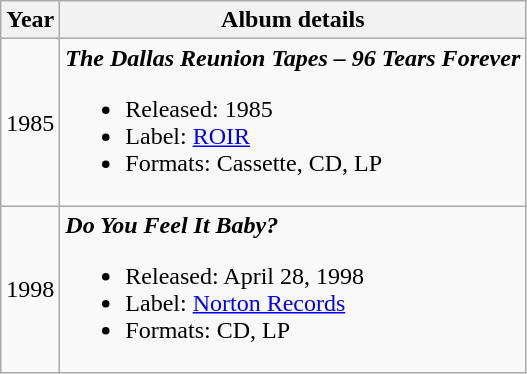<table class="wikitable">
<tr>
<th>Year</th>
<th>Album details</th>
</tr>
<tr>
<td>1985</td>
<td><strong><em>The Dallas Reunion Tapes – 96 Tears Forever</em></strong><br><ul><li>Released: 1985</li><li>Label: <a href='#'>ROIR</a> </li><li>Formats: Cassette, CD, LP</li></ul></td>
</tr>
<tr>
<td>1998</td>
<td><strong><em>Do You Feel It Baby?</em></strong><br><ul><li>Released: April 28, 1998</li><li>Label: <a href='#'>Norton Records</a> </li><li>Formats: CD, LP</li></ul></td>
</tr>
</table>
